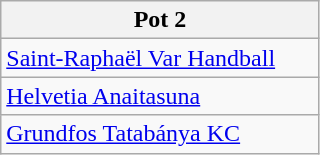<table class="wikitable">
<tr>
<th width=205>Pot 2</th>
</tr>
<tr>
<td> <a href='#'>Saint-Raphaël Var Handball</a></td>
</tr>
<tr>
<td> <a href='#'>Helvetia Anaitasuna</a></td>
</tr>
<tr>
<td> <a href='#'>Grundfos Tatabánya KC</a></td>
</tr>
</table>
